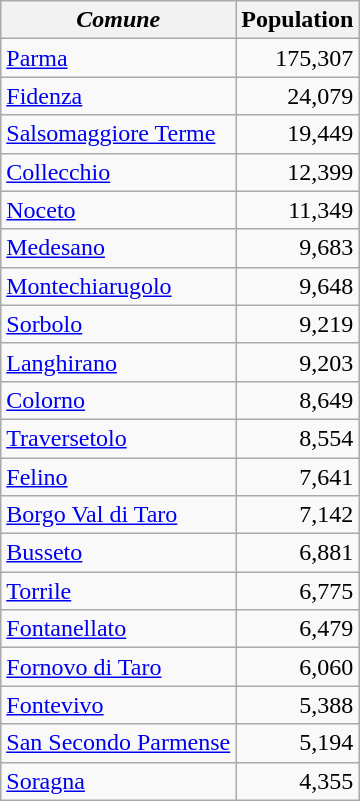<table class="wikitable sortable">
<tr>
<th><em>Comune</em></th>
<th>Population</th>
</tr>
<tr>
<td><a href='#'>Parma</a></td>
<td align="right">175,307</td>
</tr>
<tr>
<td><a href='#'>Fidenza</a></td>
<td align="right">24,079</td>
</tr>
<tr>
<td><a href='#'>Salsomaggiore Terme</a></td>
<td align="right">19,449</td>
</tr>
<tr>
<td><a href='#'>Collecchio</a></td>
<td align="right">12,399</td>
</tr>
<tr>
<td><a href='#'>Noceto</a></td>
<td align="right">11,349</td>
</tr>
<tr>
<td><a href='#'>Medesano</a></td>
<td align="right">9,683</td>
</tr>
<tr>
<td><a href='#'>Montechiarugolo</a></td>
<td align="right">9,648</td>
</tr>
<tr>
<td><a href='#'>Sorbolo</a></td>
<td align="right">9,219</td>
</tr>
<tr>
<td><a href='#'>Langhirano</a></td>
<td align="right">9,203</td>
</tr>
<tr>
<td><a href='#'>Colorno</a></td>
<td align="right">8,649</td>
</tr>
<tr>
<td><a href='#'>Traversetolo</a></td>
<td align="right">8,554</td>
</tr>
<tr>
<td><a href='#'>Felino</a></td>
<td align="right">7,641</td>
</tr>
<tr>
<td><a href='#'>Borgo Val di Taro</a></td>
<td align="right">7,142</td>
</tr>
<tr>
<td><a href='#'>Busseto</a></td>
<td align="right">6,881</td>
</tr>
<tr>
<td><a href='#'>Torrile</a></td>
<td align="right">6,775</td>
</tr>
<tr>
<td><a href='#'>Fontanellato</a></td>
<td align="right">6,479</td>
</tr>
<tr>
<td><a href='#'>Fornovo di Taro</a></td>
<td align="right">6,060</td>
</tr>
<tr>
<td><a href='#'>Fontevivo</a></td>
<td align="right">5,388</td>
</tr>
<tr>
<td><a href='#'>San Secondo Parmense</a></td>
<td align="right">5,194</td>
</tr>
<tr>
<td><a href='#'>Soragna</a></td>
<td align="right">4,355</td>
</tr>
</table>
